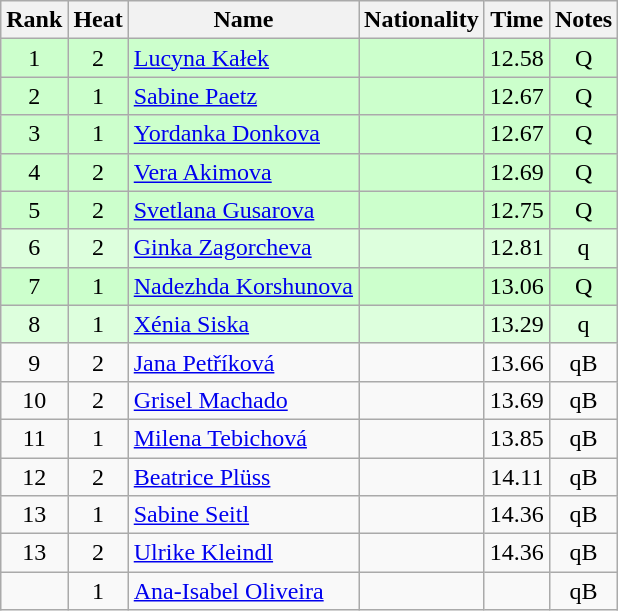<table class="wikitable sortable" style="text-align:center">
<tr>
<th>Rank</th>
<th>Heat</th>
<th>Name</th>
<th>Nationality</th>
<th>Time</th>
<th>Notes</th>
</tr>
<tr bgcolor=ccffcc>
<td>1</td>
<td>2</td>
<td align="left"><a href='#'>Lucyna Kałek</a></td>
<td align=left></td>
<td>12.58</td>
<td>Q</td>
</tr>
<tr bgcolor=ccffcc>
<td>2</td>
<td>1</td>
<td align="left"><a href='#'>Sabine Paetz</a></td>
<td align=left></td>
<td>12.67</td>
<td>Q</td>
</tr>
<tr bgcolor=ccffcc>
<td>3</td>
<td>1</td>
<td align="left"><a href='#'>Yordanka Donkova</a></td>
<td align=left></td>
<td>12.67</td>
<td>Q</td>
</tr>
<tr bgcolor=ccffcc>
<td>4</td>
<td>2</td>
<td align="left"><a href='#'>Vera Akimova</a></td>
<td align=left></td>
<td>12.69</td>
<td>Q</td>
</tr>
<tr bgcolor=ccffcc>
<td>5</td>
<td>2</td>
<td align="left"><a href='#'>Svetlana Gusarova</a></td>
<td align=left></td>
<td>12.75</td>
<td>Q</td>
</tr>
<tr bgcolor=ddffdd>
<td>6</td>
<td>2</td>
<td align="left"><a href='#'>Ginka Zagorcheva</a></td>
<td align=left></td>
<td>12.81</td>
<td>q</td>
</tr>
<tr bgcolor=ccffcc>
<td>7</td>
<td>1</td>
<td align="left"><a href='#'>Nadezhda Korshunova</a></td>
<td align=left></td>
<td>13.06</td>
<td>Q</td>
</tr>
<tr bgcolor=ddffdd>
<td>8</td>
<td>1</td>
<td align="left"><a href='#'>Xénia Siska</a></td>
<td align=left></td>
<td>13.29</td>
<td>q</td>
</tr>
<tr>
<td>9</td>
<td>2</td>
<td align="left"><a href='#'>Jana Petříková</a></td>
<td align=left></td>
<td>13.66</td>
<td>qB</td>
</tr>
<tr>
<td>10</td>
<td>2</td>
<td align="left"><a href='#'>Grisel Machado</a></td>
<td align=left></td>
<td>13.69</td>
<td>qB</td>
</tr>
<tr>
<td>11</td>
<td>1</td>
<td align="left"><a href='#'>Milena Tebichová</a></td>
<td align=left></td>
<td>13.85</td>
<td>qB</td>
</tr>
<tr>
<td>12</td>
<td>2</td>
<td align="left"><a href='#'>Beatrice Plüss</a></td>
<td align=left></td>
<td>14.11</td>
<td>qB</td>
</tr>
<tr>
<td>13</td>
<td>1</td>
<td align="left"><a href='#'>Sabine Seitl</a></td>
<td align=left></td>
<td>14.36</td>
<td>qB</td>
</tr>
<tr>
<td>13</td>
<td>2</td>
<td align="left"><a href='#'>Ulrike Kleindl</a></td>
<td align=left></td>
<td>14.36</td>
<td>qB</td>
</tr>
<tr>
<td></td>
<td>1</td>
<td align="left"><a href='#'>Ana-Isabel Oliveira</a></td>
<td align=left></td>
<td></td>
<td>qB</td>
</tr>
</table>
